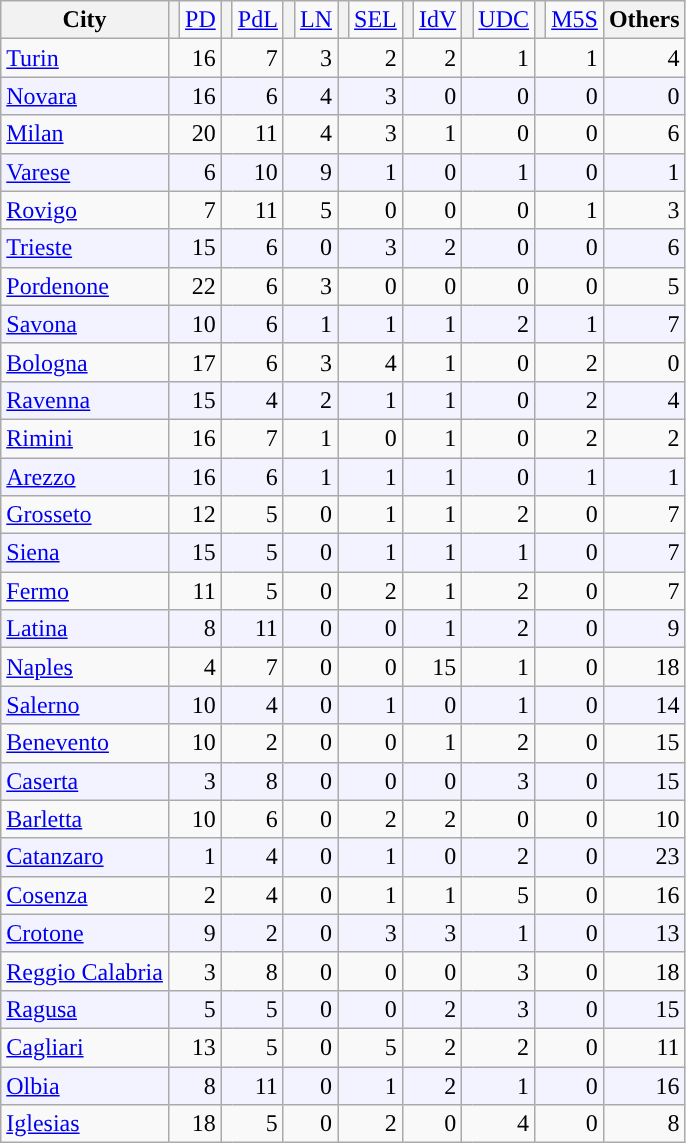<table class="wikitable" style="text-align:right; padding-left:1em">
<tr>
<th align="left">City</th>
<th style="background-color: "></th>
<td><a href='#'>PD</a></td>
<th style="background-color: "></th>
<td><a href='#'>PdL</a></td>
<th style="background-color: "></th>
<td><a href='#'>LN</a></td>
<th style="background-color: "></th>
<td><a href='#'>SEL</a></td>
<th style="background-color: "></th>
<td><a href='#'>IdV</a></td>
<th style="background-color: "></th>
<td><a href='#'>UDC</a></td>
<th style="background-color: "></th>
<td><a href='#'>M5S</a></td>
<th colspan=2>Others</th>
</tr>
<tr>
<td align=left><a href='#'>Turin</a></td>
<td colspan=2>16</td>
<td colspan=2>7</td>
<td colspan=2>3</td>
<td colspan=2>2</td>
<td colspan=2>2</td>
<td colspan=2>1</td>
<td colspan=2>1</td>
<td colspan=2>4</td>
</tr>
<tr bgcolor=F3F3FF>
<td align=left><a href='#'>Novara</a></td>
<td colspan=2>16</td>
<td colspan=2>6</td>
<td colspan=2>4</td>
<td colspan=2>3</td>
<td colspan=2>0</td>
<td colspan=2>0</td>
<td colspan=2>0</td>
<td colspan=2>0</td>
</tr>
<tr>
<td align=left><a href='#'>Milan</a></td>
<td colspan=2>20</td>
<td colspan=2>11</td>
<td colspan=2>4</td>
<td colspan=2>3</td>
<td colspan=2>1</td>
<td colspan=2>0</td>
<td colspan=2>0</td>
<td colspan=2>6</td>
</tr>
<tr bgcolor=F3F3FF>
<td align=left><a href='#'>Varese</a></td>
<td colspan=2>6</td>
<td colspan=2>10</td>
<td colspan=2>9</td>
<td colspan=2>1</td>
<td colspan=2>0</td>
<td colspan=2>1</td>
<td colspan=2>0</td>
<td colspan=2>1</td>
</tr>
<tr>
<td align=left><a href='#'>Rovigo</a></td>
<td colspan=2>7</td>
<td colspan=2>11</td>
<td colspan=2>5</td>
<td colspan=2>0</td>
<td colspan=2>0</td>
<td colspan=2>0</td>
<td colspan=2>1</td>
<td colspan=2>3</td>
</tr>
<tr bgcolor=F3F3FF>
<td align=left><a href='#'>Trieste</a></td>
<td colspan=2>15</td>
<td colspan=2>6</td>
<td colspan=2>0</td>
<td colspan=2>3</td>
<td colspan=2>2</td>
<td colspan=2>0</td>
<td colspan=2>0</td>
<td colspan=2>6</td>
</tr>
<tr>
<td align=left><a href='#'>Pordenone</a></td>
<td colspan=2>22</td>
<td colspan=2>6</td>
<td colspan=2>3</td>
<td colspan=2>0</td>
<td colspan=2>0</td>
<td colspan=2>0</td>
<td colspan=2>0</td>
<td colspan=2>5</td>
</tr>
<tr bgcolor=F3F3FF>
<td align=left><a href='#'>Savona</a></td>
<td colspan=2>10</td>
<td colspan=2>6</td>
<td colspan=2>1</td>
<td colspan=2>1</td>
<td colspan=2>1</td>
<td colspan=2>2</td>
<td colspan=2>1</td>
<td colspan=2>7</td>
</tr>
<tr>
<td align=left><a href='#'>Bologna</a></td>
<td colspan=2>17</td>
<td colspan=2>6</td>
<td colspan=2>3</td>
<td colspan=2>4</td>
<td colspan=2>1</td>
<td colspan=2>0</td>
<td colspan=2>2</td>
<td colspan=2>0</td>
</tr>
<tr bgcolor=F3F3FF>
<td align=left><a href='#'>Ravenna</a></td>
<td colspan=2>15</td>
<td colspan=2>4</td>
<td colspan=2>2</td>
<td colspan=2>1</td>
<td colspan=2>1</td>
<td colspan=2>0</td>
<td colspan=2>2</td>
<td colspan=2>4</td>
</tr>
<tr>
<td align=left><a href='#'>Rimini</a></td>
<td colspan=2>16</td>
<td colspan=2>7</td>
<td colspan=2>1</td>
<td colspan=2>0</td>
<td colspan=2>1</td>
<td colspan=2>0</td>
<td colspan=2>2</td>
<td colspan=2>2</td>
</tr>
<tr bgcolor=F3F3FF>
<td align=left><a href='#'>Arezzo</a></td>
<td colspan=2>16</td>
<td colspan=2>6</td>
<td colspan=2>1</td>
<td colspan=2>1</td>
<td colspan=2>1</td>
<td colspan=2>0</td>
<td colspan=2>1</td>
<td colspan=2>1</td>
</tr>
<tr>
<td align=left><a href='#'>Grosseto</a></td>
<td colspan=2>12</td>
<td colspan=2>5</td>
<td colspan=2>0</td>
<td colspan=2>1</td>
<td colspan=2>1</td>
<td colspan=2>2</td>
<td colspan=2>0</td>
<td colspan=2>7</td>
</tr>
<tr bgcolor=F3F3FF>
<td align=left><a href='#'>Siena</a></td>
<td colspan=2>15</td>
<td colspan=2>5</td>
<td colspan=2>0</td>
<td colspan=2>1</td>
<td colspan=2>1</td>
<td colspan=2>1</td>
<td colspan=2>0</td>
<td colspan=2>7</td>
</tr>
<tr>
<td align=left><a href='#'>Fermo</a></td>
<td colspan=2>11</td>
<td colspan=2>5</td>
<td colspan=2>0</td>
<td colspan=2>2</td>
<td colspan=2>1</td>
<td colspan=2>2</td>
<td colspan=2>0</td>
<td colspan=2>7</td>
</tr>
<tr bgcolor=F3F3FF>
<td align=left><a href='#'>Latina</a></td>
<td colspan=2>8</td>
<td colspan=2>11</td>
<td colspan=2>0</td>
<td colspan=2>0</td>
<td colspan=2>1</td>
<td colspan=2>2</td>
<td colspan=2>0</td>
<td colspan=2>9</td>
</tr>
<tr>
<td align=left><a href='#'>Naples</a></td>
<td colspan=2>4</td>
<td colspan=2>7</td>
<td colspan=2>0</td>
<td colspan=2>0</td>
<td colspan=2>15</td>
<td colspan=2>1</td>
<td colspan=2>0</td>
<td colspan=2>18</td>
</tr>
<tr bgcolor=F3F3FF>
<td align=left><a href='#'>Salerno</a></td>
<td colspan=2>10</td>
<td colspan=2>4</td>
<td colspan=2>0</td>
<td colspan=2>1</td>
<td colspan=2>0</td>
<td colspan=2>1</td>
<td colspan=2>0</td>
<td colspan=2>14</td>
</tr>
<tr>
<td align=left><a href='#'>Benevento</a></td>
<td colspan=2>10</td>
<td colspan=2>2</td>
<td colspan=2>0</td>
<td colspan=2>0</td>
<td colspan=2>1</td>
<td colspan=2>2</td>
<td colspan=2>0</td>
<td colspan=2>15</td>
</tr>
<tr bgcolor=F3F3FF>
<td align=left><a href='#'>Caserta</a></td>
<td colspan=2>3</td>
<td colspan=2>8</td>
<td colspan=2>0</td>
<td colspan=2>0</td>
<td colspan=2>0</td>
<td colspan=2>3</td>
<td colspan=2>0</td>
<td colspan=2>15</td>
</tr>
<tr>
<td align=left><a href='#'>Barletta</a></td>
<td colspan=2>10</td>
<td colspan=2>6</td>
<td colspan=2>0</td>
<td colspan=2>2</td>
<td colspan=2>2</td>
<td colspan=2>0</td>
<td colspan=2>0</td>
<td colspan=2>10</td>
</tr>
<tr bgcolor=F3F3FF>
<td align=left><a href='#'>Catanzaro</a></td>
<td colspan=2>1</td>
<td colspan=2>4</td>
<td colspan=2>0</td>
<td colspan=2>1</td>
<td colspan=2>0</td>
<td colspan=2>2</td>
<td colspan=2>0</td>
<td colspan=2>23</td>
</tr>
<tr>
<td align=left><a href='#'>Cosenza</a></td>
<td colspan=2>2</td>
<td colspan=2>4</td>
<td colspan=2>0</td>
<td colspan=2>1</td>
<td colspan=2>1</td>
<td colspan=2>5</td>
<td colspan=2>0</td>
<td colspan=2>16</td>
</tr>
<tr bgcolor=F3F3FF>
<td align=left><a href='#'>Crotone</a></td>
<td colspan=2>9</td>
<td colspan=2>2</td>
<td colspan=2>0</td>
<td colspan=2>3</td>
<td colspan=2>3</td>
<td colspan=2>1</td>
<td colspan=2>0</td>
<td colspan=2>13</td>
</tr>
<tr>
<td align=left><a href='#'>Reggio Calabria</a></td>
<td colspan=2>3</td>
<td colspan=2>8</td>
<td colspan=2>0</td>
<td colspan=2>0</td>
<td colspan=2>0</td>
<td colspan=2>3</td>
<td colspan=2>0</td>
<td colspan=2>18</td>
</tr>
<tr bgcolor=F3F3FF>
<td align=left><a href='#'>Ragusa</a></td>
<td colspan=2>5</td>
<td colspan=2>5</td>
<td colspan=2>0</td>
<td colspan=2>0</td>
<td colspan=2>2</td>
<td colspan=2>3</td>
<td colspan=2>0</td>
<td colspan=2>15</td>
</tr>
<tr>
<td align=left><a href='#'>Cagliari</a></td>
<td colspan=2>13</td>
<td colspan=2>5</td>
<td colspan=2>0</td>
<td colspan=2>5</td>
<td colspan=2>2</td>
<td colspan=2>2</td>
<td colspan=2>0</td>
<td colspan=2>11</td>
</tr>
<tr bgcolor=F3F3FF>
<td align=left><a href='#'>Olbia</a></td>
<td colspan=2>8</td>
<td colspan=2>11</td>
<td colspan=2>0</td>
<td colspan=2>1</td>
<td colspan=2>2</td>
<td colspan=2>1</td>
<td colspan=2>0</td>
<td colspan=2>16</td>
</tr>
<tr>
<td align=left><a href='#'>Iglesias</a></td>
<td colspan=2>18</td>
<td colspan=2>5</td>
<td colspan=2>0</td>
<td colspan=2>2</td>
<td colspan=2>0</td>
<td colspan=2>4</td>
<td colspan=2>0</td>
<td colspan=2>8</td>
</tr>
</table>
